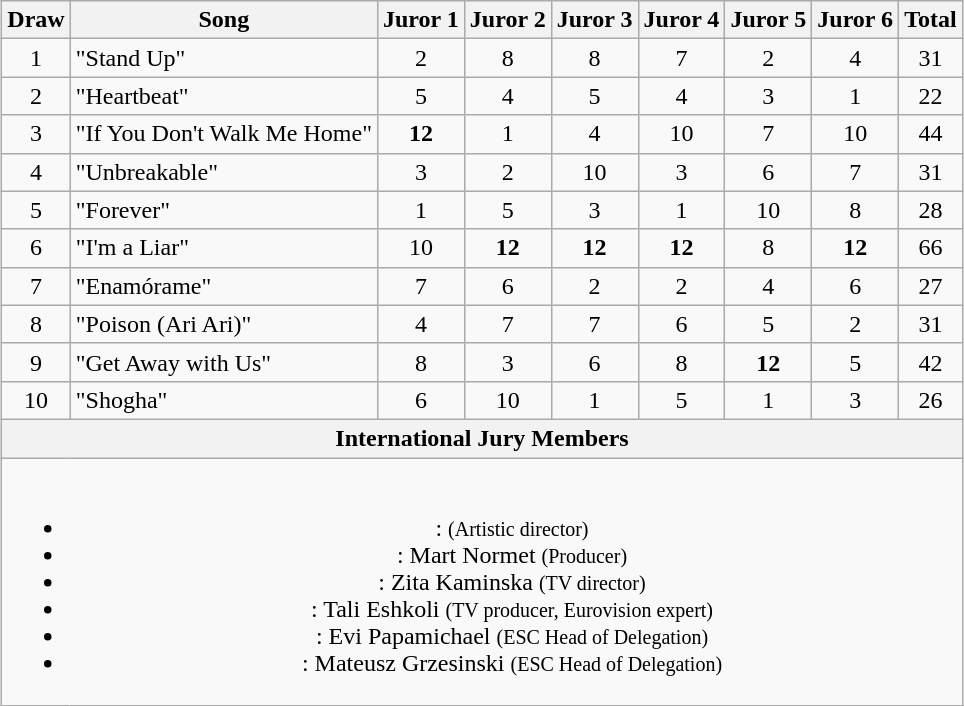<table class="wikitable collapsible" style="margin: 1em auto 1em auto; text-align:center;">
<tr>
<th>Draw</th>
<th>Song</th>
<th>Juror 1</th>
<th>Juror 2</th>
<th>Juror 3</th>
<th>Juror 4</th>
<th>Juror 5</th>
<th>Juror 6</th>
<th>Total</th>
</tr>
<tr>
<td>1</td>
<td align="left">"Stand Up"</td>
<td>2</td>
<td>8</td>
<td>8</td>
<td>7</td>
<td>2</td>
<td>4</td>
<td>31</td>
</tr>
<tr>
<td>2</td>
<td align="left">"Heartbeat"</td>
<td>5</td>
<td>4</td>
<td>5</td>
<td>4</td>
<td>3</td>
<td>1</td>
<td>22</td>
</tr>
<tr>
<td>3</td>
<td align="left">"If You Don't Walk Me Home"</td>
<td><strong>12</strong></td>
<td>1</td>
<td>4</td>
<td>10</td>
<td>7</td>
<td>10</td>
<td>44</td>
</tr>
<tr>
<td>4</td>
<td align="left">"Unbreakable"</td>
<td>3</td>
<td>2</td>
<td>10</td>
<td>3</td>
<td>6</td>
<td>7</td>
<td>31</td>
</tr>
<tr>
<td>5</td>
<td align="left">"Forever"</td>
<td>1</td>
<td>5</td>
<td>3</td>
<td>1</td>
<td>10</td>
<td>8</td>
<td>28</td>
</tr>
<tr>
<td>6</td>
<td align="left">"I'm a Liar"</td>
<td>10</td>
<td><strong>12</strong></td>
<td><strong>12</strong></td>
<td><strong>12</strong></td>
<td>8</td>
<td><strong>12</strong></td>
<td>66</td>
</tr>
<tr>
<td>7</td>
<td align="left">"Enamórame"</td>
<td>7</td>
<td>6</td>
<td>2</td>
<td>2</td>
<td>4</td>
<td>6</td>
<td>27</td>
</tr>
<tr>
<td>8</td>
<td align="left">"Poison (Ari Ari)"</td>
<td>4</td>
<td>7</td>
<td>7</td>
<td>6</td>
<td>5</td>
<td>2</td>
<td>31</td>
</tr>
<tr>
<td>9</td>
<td align="left">"Get Away with Us"</td>
<td>8</td>
<td>3</td>
<td>6</td>
<td>8</td>
<td><strong>12</strong></td>
<td>5</td>
<td>42</td>
</tr>
<tr>
<td>10</td>
<td align="left">"Shogha"</td>
<td>6</td>
<td>10</td>
<td>1</td>
<td>5</td>
<td>1</td>
<td>3</td>
<td>26</td>
</tr>
<tr>
<th colspan="9">International Jury Members</th>
</tr>
<tr>
<td colspan="9"><br><ul><li>:  <small>(Artistic director)</small></li><li>: Mart Normet <small>(Producer)</small></li><li>: Zita Kaminska <small>(TV director)</small></li><li>: Tali Eshkoli <small>(TV producer, Eurovision expert)</small></li><li>: Evi Papamichael <small>(ESC Head of Delegation)</small></li><li>: Mateusz Grzesinski <small>(ESC Head of Delegation)</small></li></ul></td>
</tr>
</table>
